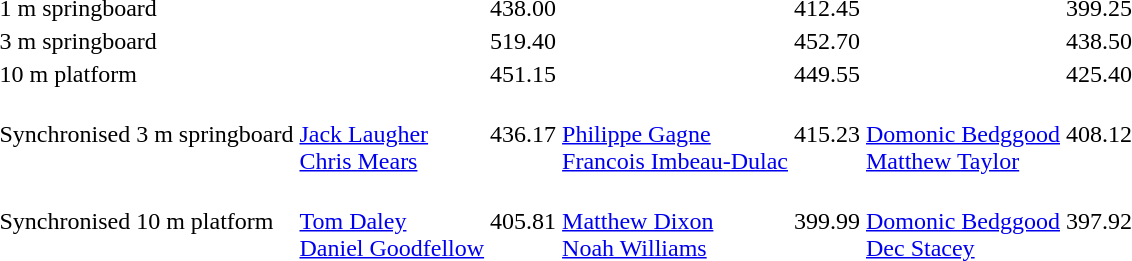<table>
<tr>
<td>1 m springboard<br></td>
<td></td>
<td>438.00</td>
<td></td>
<td>412.45</td>
<td></td>
<td>399.25</td>
</tr>
<tr>
<td>3 m springboard<br></td>
<td></td>
<td>519.40</td>
<td></td>
<td>452.70</td>
<td></td>
<td>438.50</td>
</tr>
<tr>
<td>10 m platform<br></td>
<td></td>
<td>451.15</td>
<td></td>
<td>449.55</td>
<td></td>
<td>425.40</td>
</tr>
<tr>
<td>Synchronised 3 m springboard<br></td>
<td><br><a href='#'>Jack Laugher</a><br><a href='#'>Chris Mears</a></td>
<td>436.17</td>
<td><br><a href='#'>Philippe Gagne</a><br><a href='#'>Francois Imbeau-Dulac</a></td>
<td>415.23</td>
<td><br><a href='#'>Domonic Bedggood</a><br><a href='#'>Matthew Taylor</a></td>
<td>408.12</td>
</tr>
<tr>
<td>Synchronised 10 m platform<br></td>
<td><br><a href='#'>Tom Daley</a><br><a href='#'>Daniel Goodfellow</a></td>
<td>405.81</td>
<td><br><a href='#'>Matthew Dixon</a><br><a href='#'>Noah Williams</a></td>
<td>399.99</td>
<td><br><a href='#'>Domonic Bedggood</a><br><a href='#'>Dec Stacey</a></td>
<td>397.92</td>
</tr>
</table>
